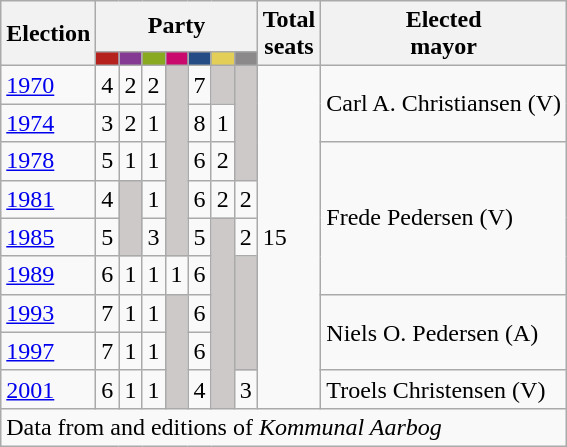<table class="wikitable">
<tr>
<th rowspan="2">Election</th>
<th colspan="7">Party</th>
<th rowspan="2">Total<br>seats</th>
<th rowspan="2">Elected<br>mayor</th>
</tr>
<tr>
<td style="background:#B5211D;"><strong><a href='#'></a></strong></td>
<td style="background:#843A93;"><strong><a href='#'></a></strong></td>
<td style="background:#89A920;"><strong><a href='#'></a></strong></td>
<td style="background:#C9096C;"><strong><a href='#'></a></strong></td>
<td style="background:#254C85;"><strong><a href='#'></a></strong></td>
<td style="background:#E3CF57;"><strong><a href='#'></a></strong></td>
<td style="background:#8B8989;"><strong></strong></td>
</tr>
<tr>
<td><a href='#'>1970</a></td>
<td>4</td>
<td>2</td>
<td>2</td>
<td style="background:#CDC9C9;" rowspan=5></td>
<td>7</td>
<td style="background:#CDC9C9;"></td>
<td style="background:#CDC9C9;" rowspan=3></td>
<td rowspan=9>15</td>
<td rowspan=2>Carl A. Christiansen (V)</td>
</tr>
<tr>
<td><a href='#'>1974</a></td>
<td>3</td>
<td>2</td>
<td>1</td>
<td>8</td>
<td>1</td>
</tr>
<tr>
<td><a href='#'>1978</a></td>
<td>5</td>
<td>1</td>
<td>1</td>
<td>6</td>
<td>2</td>
<td rowspan=4>Frede Pedersen (V)</td>
</tr>
<tr>
<td><a href='#'>1981</a></td>
<td>4</td>
<td style="background:#CDC9C9;" rowspan=2></td>
<td>1</td>
<td>6</td>
<td>2</td>
<td>2</td>
</tr>
<tr>
<td><a href='#'>1985</a></td>
<td>5</td>
<td>3</td>
<td>5</td>
<td style="background:#CDC9C9;" rowspan=5></td>
<td>2</td>
</tr>
<tr>
<td><a href='#'>1989</a></td>
<td>6</td>
<td>1</td>
<td>1</td>
<td>1</td>
<td>6</td>
<td style="background:#CDC9C9;" rowspan=3></td>
</tr>
<tr>
<td><a href='#'>1993</a></td>
<td>7</td>
<td>1</td>
<td>1</td>
<td style="background:#CDC9C9;" rowspan=3></td>
<td>6</td>
<td rowspan=2>Niels O. Pedersen (A)</td>
</tr>
<tr>
<td><a href='#'>1997</a></td>
<td>7</td>
<td>1</td>
<td>1</td>
<td>6</td>
</tr>
<tr>
<td><a href='#'>2001</a></td>
<td>6</td>
<td>1</td>
<td>1</td>
<td>4</td>
<td>3</td>
<td>Troels Christensen (V)</td>
</tr>
<tr>
<td colspan=14>Data from  and editions of <em>Kommunal Aarbog</em></td>
</tr>
</table>
